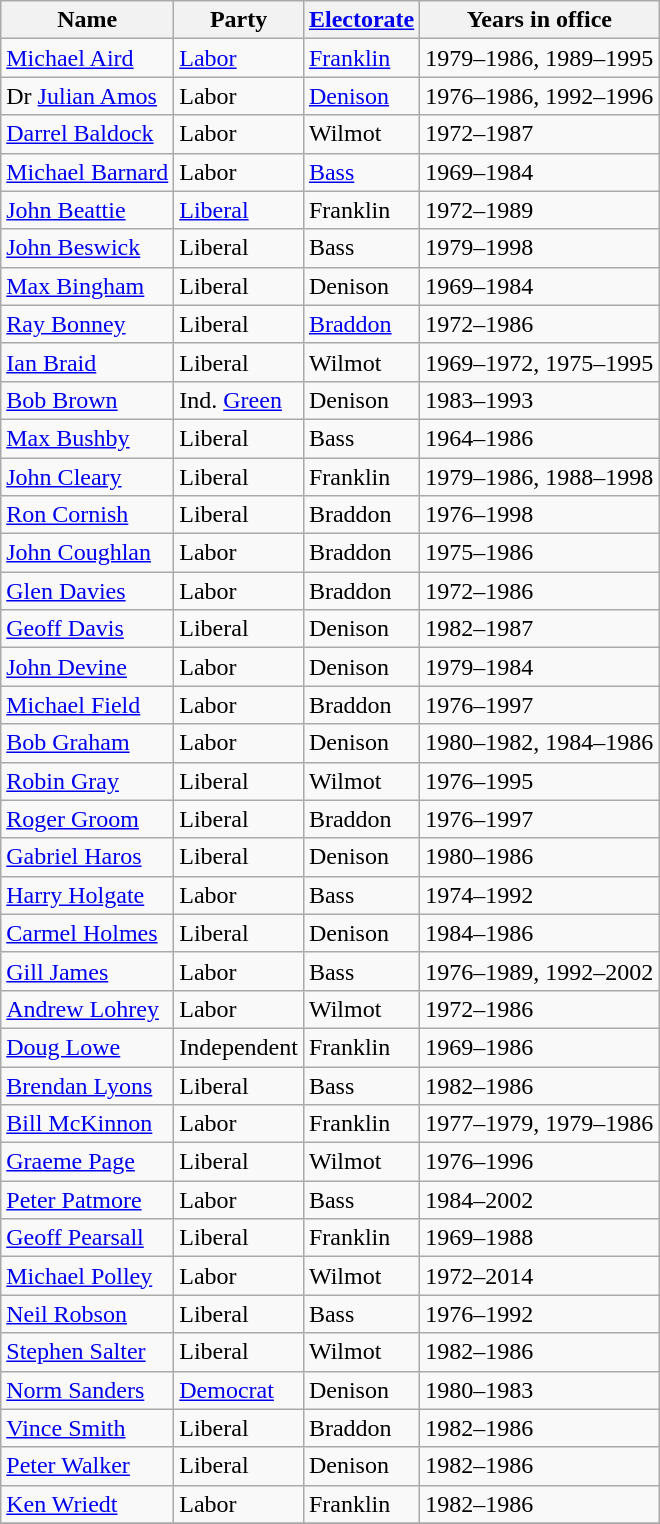<table class="wikitable sortable">
<tr>
<th>Name</th>
<th>Party</th>
<th><a href='#'>Electorate</a></th>
<th>Years in office</th>
</tr>
<tr>
<td><a href='#'>Michael Aird</a></td>
<td><a href='#'>Labor</a></td>
<td><a href='#'>Franklin</a></td>
<td>1979–1986, 1989–1995</td>
</tr>
<tr>
<td>Dr <a href='#'>Julian Amos</a></td>
<td>Labor</td>
<td><a href='#'>Denison</a></td>
<td>1976–1986, 1992–1996</td>
</tr>
<tr>
<td><a href='#'>Darrel Baldock</a></td>
<td>Labor</td>
<td>Wilmot</td>
<td>1972–1987</td>
</tr>
<tr>
<td><a href='#'>Michael Barnard</a></td>
<td>Labor</td>
<td><a href='#'>Bass</a></td>
<td>1969–1984</td>
</tr>
<tr>
<td><a href='#'>John Beattie</a></td>
<td><a href='#'>Liberal</a></td>
<td>Franklin</td>
<td>1972–1989</td>
</tr>
<tr>
<td><a href='#'>John Beswick</a></td>
<td>Liberal</td>
<td>Bass</td>
<td>1979–1998</td>
</tr>
<tr>
<td><a href='#'>Max Bingham</a></td>
<td>Liberal</td>
<td>Denison</td>
<td>1969–1984</td>
</tr>
<tr>
<td><a href='#'>Ray Bonney</a></td>
<td>Liberal</td>
<td><a href='#'>Braddon</a></td>
<td>1972–1986</td>
</tr>
<tr>
<td><a href='#'>Ian Braid</a></td>
<td>Liberal</td>
<td>Wilmot</td>
<td>1969–1972, 1975–1995</td>
</tr>
<tr>
<td><a href='#'>Bob Brown</a></td>
<td>Ind. <a href='#'>Green</a></td>
<td>Denison</td>
<td>1983–1993</td>
</tr>
<tr>
<td><a href='#'>Max Bushby</a></td>
<td>Liberal</td>
<td>Bass</td>
<td>1964–1986</td>
</tr>
<tr>
<td><a href='#'>John Cleary</a></td>
<td>Liberal</td>
<td>Franklin</td>
<td>1979–1986, 1988–1998</td>
</tr>
<tr>
<td><a href='#'>Ron Cornish</a></td>
<td>Liberal</td>
<td>Braddon</td>
<td>1976–1998</td>
</tr>
<tr>
<td><a href='#'>John Coughlan</a></td>
<td>Labor</td>
<td>Braddon</td>
<td>1975–1986</td>
</tr>
<tr>
<td><a href='#'>Glen Davies</a></td>
<td>Labor</td>
<td>Braddon</td>
<td>1972–1986</td>
</tr>
<tr>
<td><a href='#'>Geoff Davis</a></td>
<td>Liberal</td>
<td>Denison</td>
<td>1982–1987</td>
</tr>
<tr>
<td><a href='#'>John Devine</a></td>
<td>Labor</td>
<td>Denison</td>
<td>1979–1984</td>
</tr>
<tr>
<td><a href='#'>Michael Field</a></td>
<td>Labor</td>
<td>Braddon</td>
<td>1976–1997</td>
</tr>
<tr>
<td><a href='#'>Bob Graham</a></td>
<td>Labor</td>
<td>Denison</td>
<td>1980–1982, 1984–1986</td>
</tr>
<tr>
<td><a href='#'>Robin Gray</a></td>
<td>Liberal</td>
<td>Wilmot</td>
<td>1976–1995</td>
</tr>
<tr>
<td><a href='#'>Roger Groom</a></td>
<td>Liberal</td>
<td>Braddon</td>
<td>1976–1997</td>
</tr>
<tr>
<td><a href='#'>Gabriel Haros</a></td>
<td>Liberal</td>
<td>Denison</td>
<td>1980–1986</td>
</tr>
<tr>
<td><a href='#'>Harry Holgate</a></td>
<td>Labor</td>
<td>Bass</td>
<td>1974–1992</td>
</tr>
<tr>
<td><a href='#'>Carmel Holmes</a></td>
<td>Liberal</td>
<td>Denison</td>
<td>1984–1986</td>
</tr>
<tr>
<td><a href='#'>Gill James</a></td>
<td>Labor</td>
<td>Bass</td>
<td>1976–1989, 1992–2002</td>
</tr>
<tr>
<td><a href='#'>Andrew Lohrey</a></td>
<td>Labor</td>
<td>Wilmot</td>
<td>1972–1986</td>
</tr>
<tr>
<td><a href='#'>Doug Lowe</a></td>
<td>Independent</td>
<td>Franklin</td>
<td>1969–1986</td>
</tr>
<tr>
<td><a href='#'>Brendan Lyons</a></td>
<td>Liberal</td>
<td>Bass</td>
<td>1982–1986</td>
</tr>
<tr>
<td><a href='#'>Bill McKinnon</a></td>
<td>Labor</td>
<td>Franklin</td>
<td>1977–1979, 1979–1986</td>
</tr>
<tr>
<td><a href='#'>Graeme Page</a></td>
<td>Liberal</td>
<td>Wilmot</td>
<td>1976–1996</td>
</tr>
<tr>
<td><a href='#'>Peter Patmore</a></td>
<td>Labor</td>
<td>Bass</td>
<td>1984–2002</td>
</tr>
<tr>
<td><a href='#'>Geoff Pearsall</a></td>
<td>Liberal</td>
<td>Franklin</td>
<td>1969–1988</td>
</tr>
<tr>
<td><a href='#'>Michael Polley</a></td>
<td>Labor</td>
<td>Wilmot</td>
<td>1972–2014</td>
</tr>
<tr>
<td><a href='#'>Neil Robson</a></td>
<td>Liberal</td>
<td>Bass</td>
<td>1976–1992</td>
</tr>
<tr>
<td><a href='#'>Stephen Salter</a></td>
<td>Liberal</td>
<td>Wilmot</td>
<td>1982–1986</td>
</tr>
<tr>
<td><a href='#'>Norm Sanders</a></td>
<td><a href='#'>Democrat</a></td>
<td>Denison</td>
<td>1980–1983</td>
</tr>
<tr>
<td><a href='#'>Vince Smith</a></td>
<td>Liberal</td>
<td>Braddon</td>
<td>1982–1986</td>
</tr>
<tr>
<td><a href='#'>Peter Walker</a></td>
<td>Liberal</td>
<td>Denison</td>
<td>1982–1986</td>
</tr>
<tr>
<td><a href='#'>Ken Wriedt</a></td>
<td>Labor</td>
<td>Franklin</td>
<td>1982–1986</td>
</tr>
<tr>
</tr>
</table>
